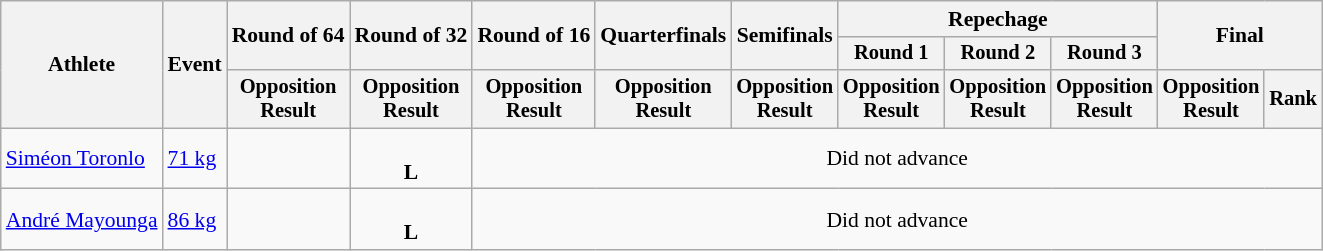<table class="wikitable" style="font-size:90%">
<tr>
<th rowspan="3">Athlete</th>
<th rowspan="3">Event</th>
<th rowspan="2">Round of 64</th>
<th rowspan="2">Round of 32</th>
<th rowspan="2">Round of 16</th>
<th rowspan="2">Quarterfinals</th>
<th rowspan="2">Semifinals</th>
<th colspan=3>Repechage</th>
<th rowspan="2" colspan=2>Final</th>
</tr>
<tr style="font-size:95%">
<th>Round 1</th>
<th>Round 2</th>
<th>Round 3</th>
</tr>
<tr style="font-size:95%">
<th>Opposition<br>Result</th>
<th>Opposition<br>Result</th>
<th>Opposition<br>Result</th>
<th>Opposition<br>Result</th>
<th>Opposition<br>Result</th>
<th>Opposition<br>Result</th>
<th>Opposition<br>Result</th>
<th>Opposition<br>Result</th>
<th>Opposition<br>Result</th>
<th>Rank</th>
</tr>
<tr align=center>
<td align=left><a href='#'>Siméon Toronlo</a></td>
<td align=left><a href='#'>71 kg</a></td>
<td></td>
<td><br><strong>L</strong></td>
<td colspan=8>Did not advance</td>
</tr>
<tr align=center>
<td align=left><a href='#'>André Mayounga</a></td>
<td align=left><a href='#'>86 kg</a></td>
<td></td>
<td><br><strong>L</strong></td>
<td colspan=8>Did not advance</td>
</tr>
</table>
